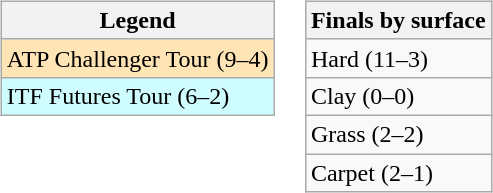<table>
<tr valign=top>
<td><br><table class=wikitable>
<tr>
<th>Legend</th>
</tr>
<tr bgcolor=moccasin>
<td>ATP Challenger Tour (9–4)</td>
</tr>
<tr bgcolor=cffcff>
<td>ITF Futures Tour (6–2)</td>
</tr>
</table>
</td>
<td><br><table class=wikitable>
<tr>
<th>Finals by surface</th>
</tr>
<tr>
<td>Hard (11–3)</td>
</tr>
<tr>
<td>Clay (0–0)</td>
</tr>
<tr>
<td>Grass (2–2)</td>
</tr>
<tr>
<td>Carpet (2–1)</td>
</tr>
</table>
</td>
</tr>
</table>
